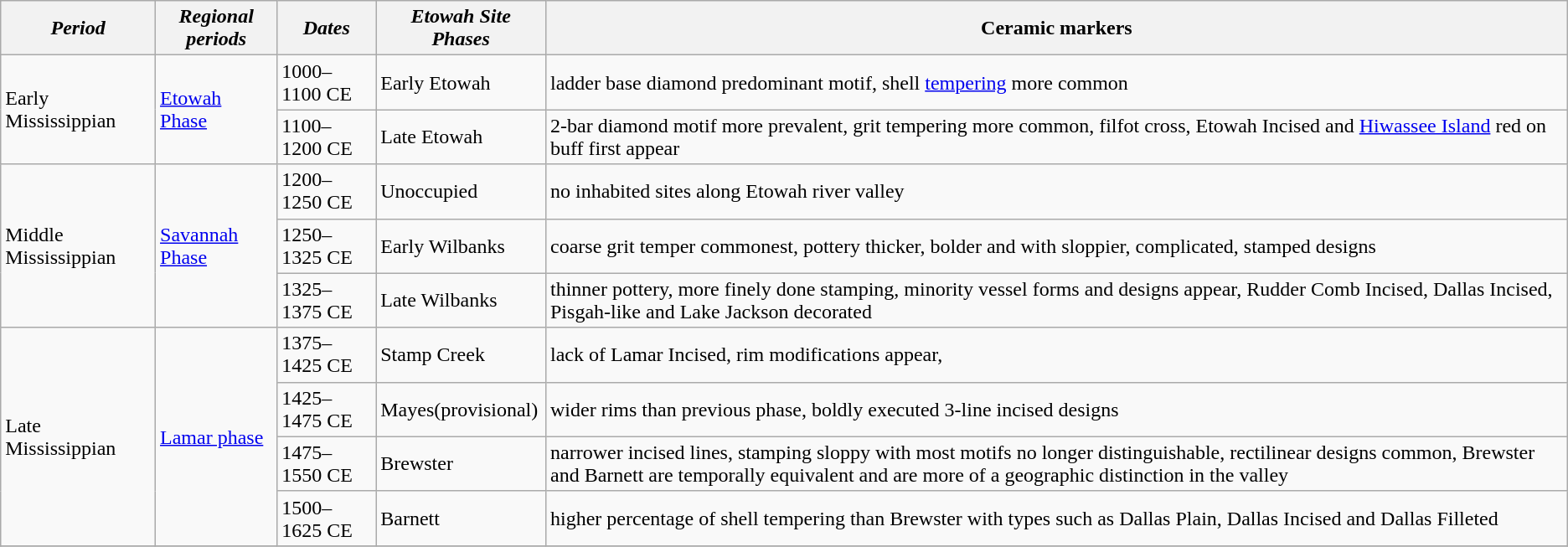<table class="wikitable">
<tr>
<th><em>Period</em></th>
<th><em>Regional periods</em></th>
<th><em>Dates</em></th>
<th><em>Etowah Site Phases</em></th>
<th>Ceramic markers</th>
</tr>
<tr>
<td rowspan="2">Early Mississippian</td>
<td rowspan="2"><a href='#'>Etowah Phase</a></td>
<td>1000–1100 CE</td>
<td>Early Etowah</td>
<td>ladder base diamond predominant motif, shell <a href='#'>tempering</a> more common</td>
</tr>
<tr>
<td>1100–1200 CE</td>
<td>Late Etowah</td>
<td>2-bar diamond motif more prevalent, grit tempering more common, filfot cross, Etowah Incised and <a href='#'>Hiwassee Island</a> red on buff first appear</td>
</tr>
<tr>
<td rowspan="3">Middle Mississippian</td>
<td rowspan="3"><a href='#'>Savannah Phase</a></td>
<td>1200–1250 CE</td>
<td>Unoccupied</td>
<td>no inhabited sites along Etowah river valley</td>
</tr>
<tr>
<td>1250–1325 CE</td>
<td>Early Wilbanks</td>
<td>coarse grit temper commonest, pottery thicker, bolder and with sloppier, complicated, stamped designs</td>
</tr>
<tr>
<td>1325–1375 CE</td>
<td>Late Wilbanks</td>
<td>thinner pottery, more finely done stamping, minority vessel forms and designs appear, Rudder Comb Incised, Dallas Incised, Pisgah-like and Lake Jackson decorated</td>
</tr>
<tr>
<td rowspan="4">Late Mississippian</td>
<td rowspan="4"><a href='#'>Lamar phase</a></td>
<td>1375–1425 CE</td>
<td>Stamp Creek</td>
<td>lack of Lamar Incised, rim modifications appear,</td>
</tr>
<tr>
<td>1425–1475 CE</td>
<td>Mayes(provisional)</td>
<td>wider rims than previous phase, boldly executed 3-line incised designs</td>
</tr>
<tr>
<td>1475–1550 CE</td>
<td>Brewster</td>
<td>narrower incised lines, stamping sloppy with most motifs no longer distinguishable, rectilinear designs common, Brewster and Barnett are temporally equivalent and are more of a geographic distinction in the valley</td>
</tr>
<tr>
<td>1500–1625 CE</td>
<td>Barnett</td>
<td>higher percentage of shell tempering than Brewster with types such as Dallas Plain, Dallas Incised and Dallas Filleted</td>
</tr>
<tr>
</tr>
</table>
